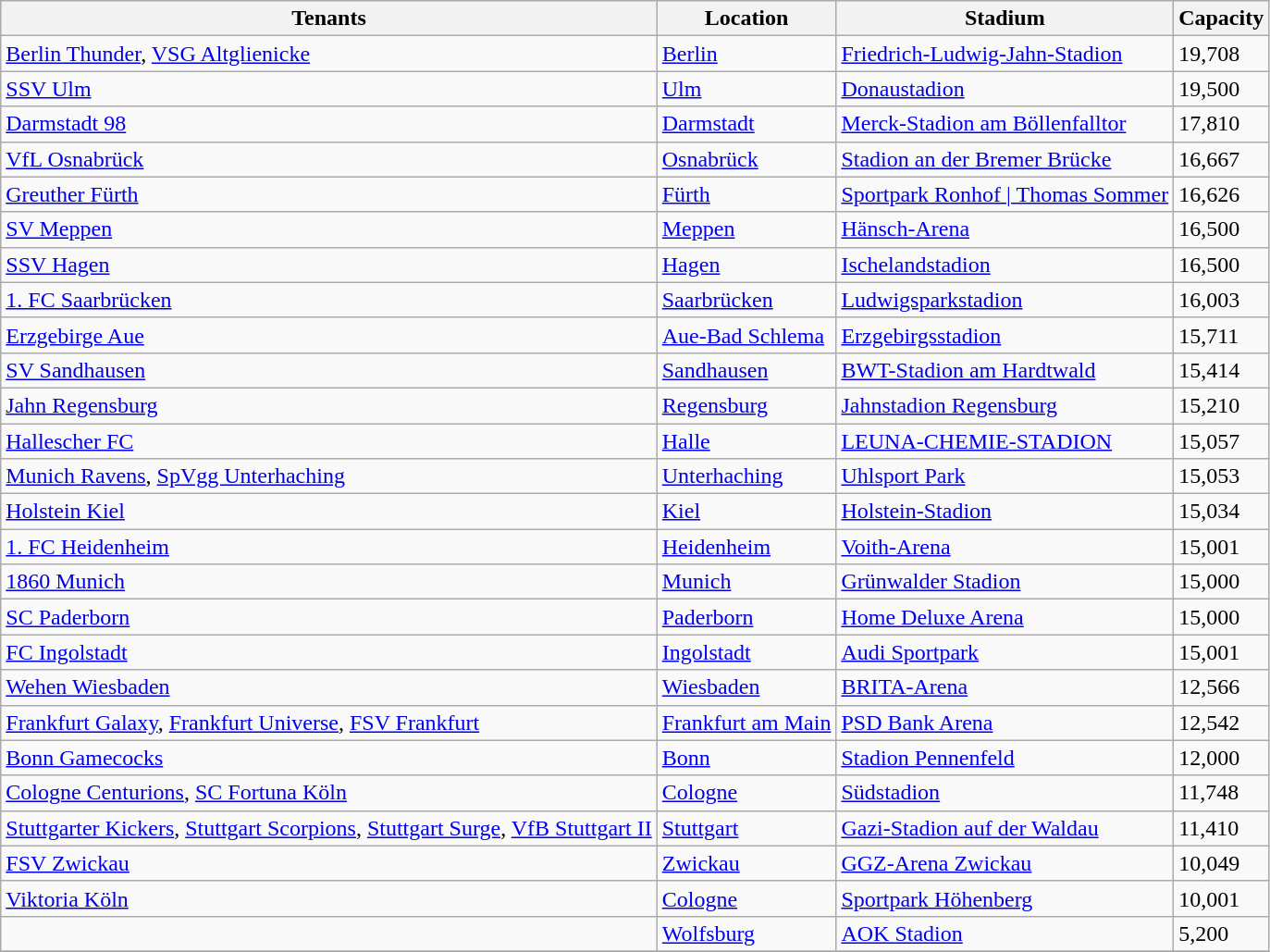<table class="wikitable sortable">
<tr>
<th>Tenants</th>
<th>Location</th>
<th>Stadium</th>
<th>Capacity</th>
</tr>
<tr>
<td data-sort-value><a href='#'>Berlin Thunder</a>, <a href='#'>VSG Altglienicke</a></td>
<td><a href='#'>Berlin</a></td>
<td><a href='#'>Friedrich-Ludwig-Jahn-Stadion</a></td>
<td>19,708</td>
</tr>
<tr>
<td data-sort-value="Ulm"><a href='#'>SSV Ulm</a></td>
<td><a href='#'>Ulm</a></td>
<td><a href='#'>Donaustadion</a></td>
<td>19,500</td>
</tr>
<tr>
<td data-sort-value="Darmstadt"><a href='#'>Darmstadt 98</a></td>
<td><a href='#'>Darmstadt</a></td>
<td><a href='#'>Merck-Stadion am Böllenfalltor</a></td>
<td>17,810</td>
</tr>
<tr>
<td data-sort-value="Osnabruck"><a href='#'>VfL Osnabrück</a></td>
<td><a href='#'>Osnabrück</a></td>
<td><a href='#'>Stadion an der Bremer Brücke</a></td>
<td>16,667</td>
</tr>
<tr>
<td data-sort-value="Furth"><a href='#'>Greuther Fürth</a></td>
<td><a href='#'>Fürth</a></td>
<td><a href='#'>Sportpark Ronhof | Thomas Sommer</a></td>
<td>16,626</td>
</tr>
<tr>
<td data-sort-value="Meppen"><a href='#'>SV Meppen</a></td>
<td><a href='#'>Meppen</a></td>
<td><a href='#'>Hänsch-Arena</a></td>
<td>16,500</td>
</tr>
<tr>
<td data-sort-value="Hagen"><a href='#'>SSV Hagen</a></td>
<td><a href='#'>Hagen</a></td>
<td><a href='#'>Ischelandstadion</a></td>
<td>16,500</td>
</tr>
<tr>
<td data-sort-value="Saarbrucken"><a href='#'>1. FC Saarbrücken</a></td>
<td><a href='#'>Saarbrücken</a></td>
<td><a href='#'>Ludwigsparkstadion</a></td>
<td>16,003</td>
</tr>
<tr>
<td data-sort-value="Aue"><a href='#'>Erzgebirge Aue</a></td>
<td><a href='#'>Aue-Bad Schlema</a></td>
<td><a href='#'>Erzgebirgsstadion</a></td>
<td>15,711</td>
</tr>
<tr>
<td data-sort-value="Sandhausen"><a href='#'>SV Sandhausen</a></td>
<td><a href='#'>Sandhausen</a></td>
<td><a href='#'>BWT-Stadion am Hardtwald</a></td>
<td>15,414</td>
</tr>
<tr>
<td data-sort-value="Regensburg"><a href='#'>Jahn Regensburg</a></td>
<td><a href='#'>Regensburg</a></td>
<td><a href='#'>Jahnstadion Regensburg</a></td>
<td>15,210</td>
</tr>
<tr>
<td data-sort-value="Halle"><a href='#'>Hallescher FC</a></td>
<td><a href='#'>Halle</a></td>
<td><a href='#'>LEUNA-CHEMIE-STADION</a></td>
<td>15,057</td>
</tr>
<tr>
<td data-sort-value><a href='#'>Munich Ravens</a>, <a href='#'>SpVgg Unterhaching</a></td>
<td><a href='#'>Unterhaching</a></td>
<td><a href='#'>Uhlsport Park</a></td>
<td>15,053</td>
</tr>
<tr>
<td data-sort-value="Kiel"><a href='#'>Holstein Kiel</a></td>
<td><a href='#'>Kiel</a></td>
<td><a href='#'>Holstein-Stadion</a></td>
<td>15,034</td>
</tr>
<tr>
<td data-sort-value="Heidenheim"><a href='#'>1. FC Heidenheim</a></td>
<td><a href='#'>Heidenheim</a></td>
<td><a href='#'>Voith-Arena</a></td>
<td>15,001</td>
</tr>
<tr>
<td data-sort-value="Munich, 1860"><a href='#'>1860 Munich</a></td>
<td><a href='#'>Munich</a></td>
<td><a href='#'>Grünwalder Stadion</a></td>
<td>15,000</td>
</tr>
<tr>
<td data-sort-value="Paderborn"><a href='#'>SC Paderborn</a></td>
<td><a href='#'>Paderborn</a></td>
<td><a href='#'>Home Deluxe Arena</a></td>
<td>15,000</td>
</tr>
<tr>
<td data-sort-value="Ingolstadt"><a href='#'>FC Ingolstadt</a></td>
<td><a href='#'>Ingolstadt</a></td>
<td><a href='#'>Audi Sportpark</a></td>
<td>15,001</td>
</tr>
<tr>
<td data-sort-value="Wiesbaden"><a href='#'>Wehen Wiesbaden</a></td>
<td><a href='#'>Wiesbaden</a></td>
<td><a href='#'>BRITA-Arena</a></td>
<td>12,566</td>
</tr>
<tr>
<td data-sort-value><a href='#'>Frankfurt Galaxy</a>, <a href='#'>Frankfurt Universe</a>, <a href='#'>FSV Frankfurt</a></td>
<td><a href='#'>Frankfurt am Main</a></td>
<td><a href='#'>PSD Bank Arena</a></td>
<td>12,542</td>
</tr>
<tr>
<td data-sort-value><a href='#'>Bonn Gamecocks</a></td>
<td><a href='#'>Bonn</a></td>
<td><a href='#'>Stadion Pennenfeld</a></td>
<td>12,000</td>
</tr>
<tr>
<td data-sort-value><a href='#'>Cologne Centurions</a>, <a href='#'>SC Fortuna Köln</a></td>
<td><a href='#'>Cologne</a></td>
<td><a href='#'>Südstadion</a></td>
<td>11,748</td>
</tr>
<tr>
<td data-sort-value><a href='#'>Stuttgarter Kickers</a>, <a href='#'>Stuttgart Scorpions</a>, <a href='#'>Stuttgart Surge</a>, <a href='#'>VfB Stuttgart II</a></td>
<td><a href='#'>Stuttgart</a></td>
<td><a href='#'>Gazi-Stadion auf der Waldau</a></td>
<td>11,410</td>
</tr>
<tr>
<td data-sort-value="Zwickau"><a href='#'>FSV Zwickau</a></td>
<td><a href='#'>Zwickau</a></td>
<td><a href='#'>GGZ-Arena Zwickau</a></td>
<td>10,049</td>
</tr>
<tr>
<td data-sort-value="Koln"><a href='#'>Viktoria Köln</a></td>
<td><a href='#'>Cologne</a></td>
<td><a href='#'>Sportpark Höhenberg</a></td>
<td>10,001</td>
</tr>
<tr>
<td data-sort-value="Wolfsburg"></td>
<td><a href='#'>Wolfsburg</a></td>
<td><a href='#'>AOK Stadion</a></td>
<td>5,200</td>
</tr>
<tr>
</tr>
</table>
